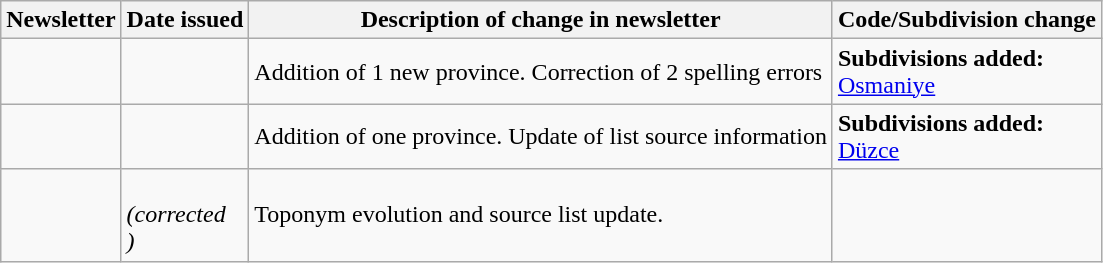<table class="wikitable">
<tr>
<th>Newsletter</th>
<th>Date issued</th>
<th>Description of change in newsletter</th>
<th>Code/Subdivision change</th>
</tr>
<tr>
<td id="I-1"></td>
<td></td>
<td>Addition of 1 new province. Correction of 2 spelling errors</td>
<td style=white-space:nowrap><strong>Subdivisions added:</strong><br>  <a href='#'>Osmaniye</a></td>
</tr>
<tr>
<td id="I-2"></td>
<td></td>
<td>Addition of one province. Update of list source information</td>
<td style=white-space:nowrap><strong>Subdivisions added:</strong><br>  <a href='#'>Düzce</a></td>
</tr>
<tr>
<td id="II-3"></td>
<td><br> <em>(corrected<br> )</em></td>
<td>Toponym evolution and source list update.</td>
<td></td>
</tr>
</table>
